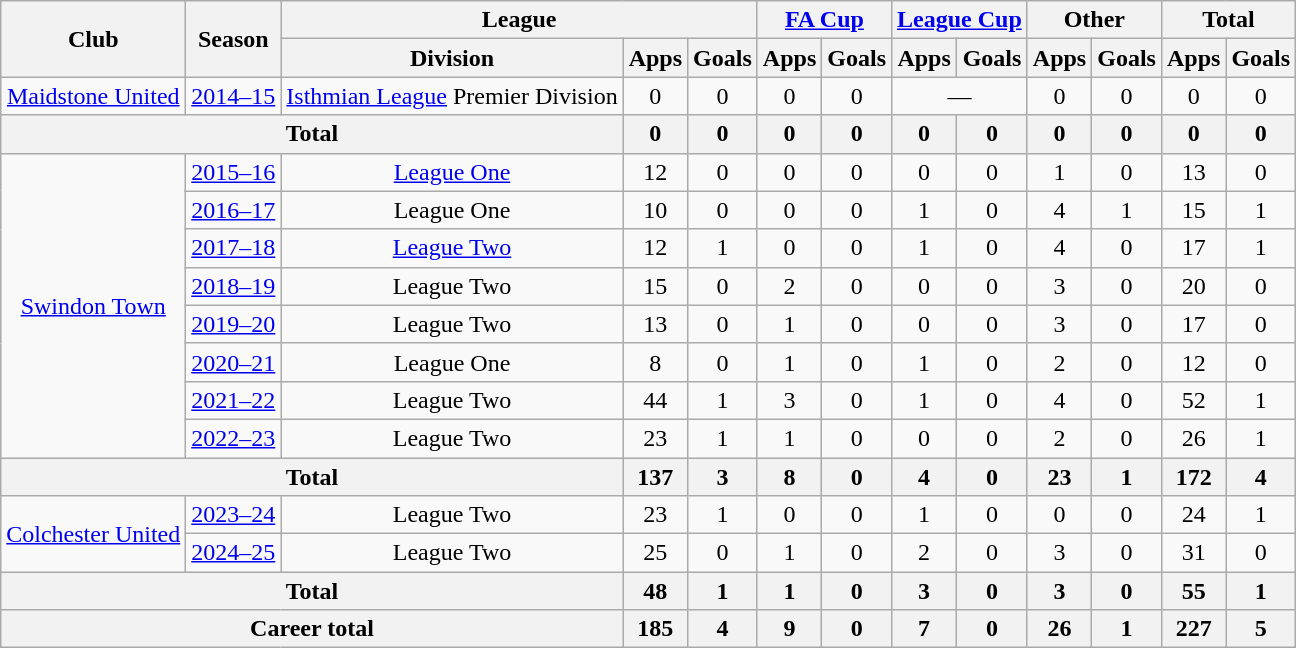<table class=wikitable style="text-align: center">
<tr>
<th rowspan=2>Club</th>
<th rowspan=2>Season</th>
<th colspan=3>League</th>
<th colspan=2><a href='#'>FA Cup</a></th>
<th colspan=2><a href='#'>League Cup</a></th>
<th colspan=2>Other</th>
<th colspan=2>Total</th>
</tr>
<tr>
<th>Division</th>
<th>Apps</th>
<th>Goals</th>
<th>Apps</th>
<th>Goals</th>
<th>Apps</th>
<th>Goals</th>
<th>Apps</th>
<th>Goals</th>
<th>Apps</th>
<th>Goals</th>
</tr>
<tr>
<td rowspan=1><a href='#'>Maidstone United</a></td>
<td><a href='#'>2014–15</a></td>
<td><a href='#'>Isthmian League</a> Premier Division</td>
<td>0</td>
<td>0</td>
<td>0</td>
<td>0</td>
<td colspan="2">—</td>
<td>0</td>
<td>0</td>
<td>0</td>
<td>0</td>
</tr>
<tr>
<th colspan=3>Total</th>
<th>0</th>
<th>0</th>
<th>0</th>
<th>0</th>
<th>0</th>
<th>0</th>
<th>0</th>
<th>0</th>
<th>0</th>
<th>0</th>
</tr>
<tr>
<td rowspan=8><a href='#'>Swindon Town</a></td>
<td><a href='#'>2015–16</a></td>
<td><a href='#'>League One</a></td>
<td>12</td>
<td>0</td>
<td>0</td>
<td>0</td>
<td>0</td>
<td>0</td>
<td>1</td>
<td>0</td>
<td>13</td>
<td>0</td>
</tr>
<tr>
<td><a href='#'>2016–17</a></td>
<td>League One</td>
<td>10</td>
<td>0</td>
<td>0</td>
<td>0</td>
<td>1</td>
<td>0</td>
<td>4</td>
<td>1</td>
<td>15</td>
<td>1</td>
</tr>
<tr>
<td><a href='#'>2017–18</a></td>
<td><a href='#'>League Two</a></td>
<td>12</td>
<td>1</td>
<td>0</td>
<td>0</td>
<td>1</td>
<td>0</td>
<td>4</td>
<td>0</td>
<td>17</td>
<td>1</td>
</tr>
<tr>
<td><a href='#'>2018–19</a></td>
<td>League Two</td>
<td>15</td>
<td>0</td>
<td>2</td>
<td>0</td>
<td>0</td>
<td>0</td>
<td>3</td>
<td>0</td>
<td>20</td>
<td>0</td>
</tr>
<tr>
<td><a href='#'>2019–20</a></td>
<td>League Two</td>
<td>13</td>
<td>0</td>
<td>1</td>
<td>0</td>
<td>0</td>
<td>0</td>
<td>3</td>
<td>0</td>
<td>17</td>
<td>0</td>
</tr>
<tr>
<td><a href='#'>2020–21</a></td>
<td>League One</td>
<td>8</td>
<td>0</td>
<td>1</td>
<td>0</td>
<td>1</td>
<td>0</td>
<td>2</td>
<td>0</td>
<td>12</td>
<td>0</td>
</tr>
<tr>
<td><a href='#'>2021–22</a></td>
<td>League Two</td>
<td>44</td>
<td>1</td>
<td>3</td>
<td>0</td>
<td>1</td>
<td>0</td>
<td>4</td>
<td>0</td>
<td>52</td>
<td>1</td>
</tr>
<tr>
<td><a href='#'>2022–23</a></td>
<td>League Two</td>
<td>23</td>
<td>1</td>
<td>1</td>
<td>0</td>
<td>0</td>
<td>0</td>
<td>2</td>
<td>0</td>
<td>26</td>
<td>1</td>
</tr>
<tr>
<th colspan=3>Total</th>
<th>137</th>
<th>3</th>
<th>8</th>
<th>0</th>
<th>4</th>
<th>0</th>
<th>23</th>
<th>1</th>
<th>172</th>
<th>4</th>
</tr>
<tr>
<td rowspan=2><a href='#'>Colchester United</a></td>
<td><a href='#'>2023–24</a></td>
<td>League Two</td>
<td>23</td>
<td>1</td>
<td>0</td>
<td>0</td>
<td>1</td>
<td>0</td>
<td>0</td>
<td>0</td>
<td>24</td>
<td>1</td>
</tr>
<tr>
<td><a href='#'>2024–25</a></td>
<td>League Two</td>
<td>25</td>
<td>0</td>
<td>1</td>
<td>0</td>
<td>2</td>
<td>0</td>
<td>3</td>
<td>0</td>
<td>31</td>
<td>0</td>
</tr>
<tr>
<th colspan=3>Total</th>
<th>48</th>
<th>1</th>
<th>1</th>
<th>0</th>
<th>3</th>
<th>0</th>
<th>3</th>
<th>0</th>
<th>55</th>
<th>1</th>
</tr>
<tr>
<th colspan=3>Career total</th>
<th>185</th>
<th>4</th>
<th>9</th>
<th>0</th>
<th>7</th>
<th>0</th>
<th>26</th>
<th>1</th>
<th>227</th>
<th>5</th>
</tr>
</table>
